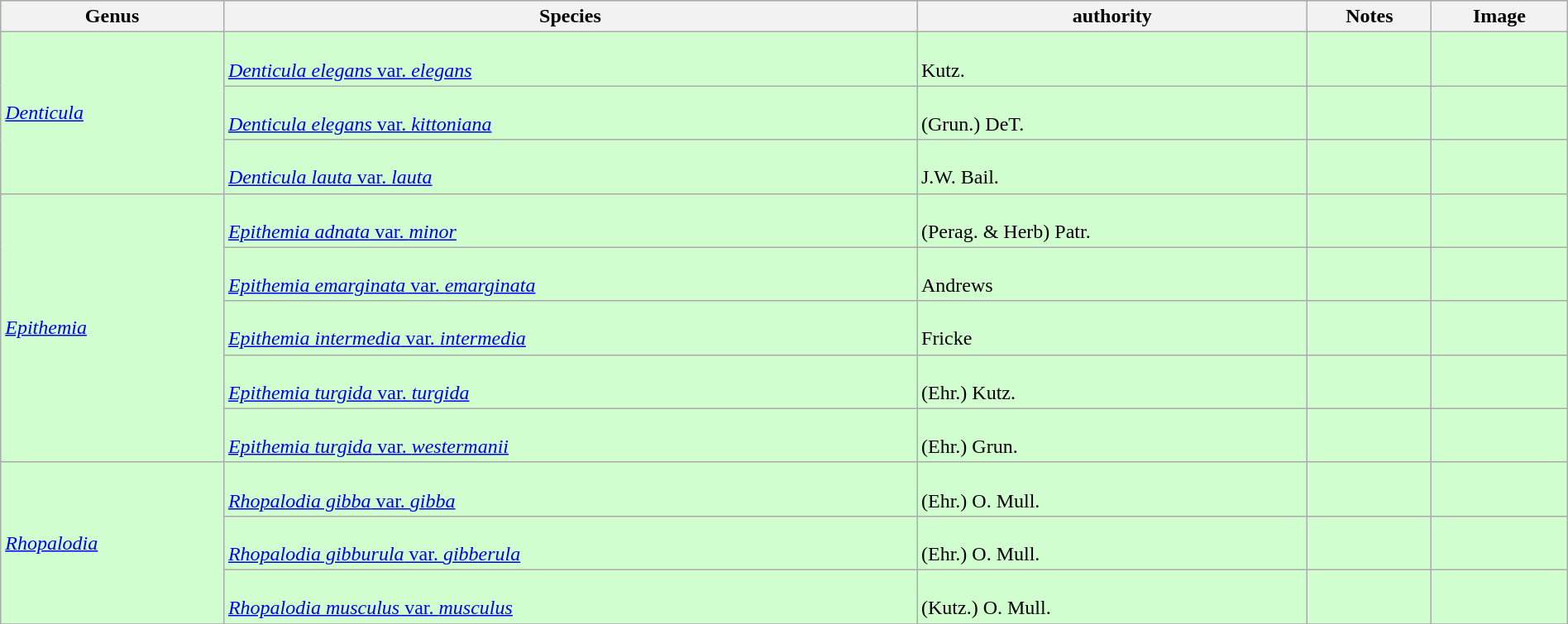<table class="wikitable" align="center" width="100%" style="background:#D1FFCF;">
<tr>
<th>Genus</th>
<th>Species</th>
<th>authority</th>
<th>Notes</th>
<th>Image</th>
</tr>
<tr>
<td rowspan=3><em><a href='#'>Denticula</a></em></td>
<td><br><a href='#'><em>Denticula elegans</em> var. <em>elegans</em></a></td>
<td><br>Kutz.</td>
<td></td>
<td></td>
</tr>
<tr>
<td><br><a href='#'><em>Denticula elegans</em> var. <em>kittoniana</em></a></td>
<td><br>(Grun.) DeT.</td>
<td></td>
<td></td>
</tr>
<tr>
<td><br><a href='#'><em>Denticula lauta</em> var. <em>lauta</em></a></td>
<td><br>J.W. Bail.</td>
<td></td>
<td></td>
</tr>
<tr>
<td rowspan=5><em><a href='#'>Epithemia</a></em></td>
<td><br><a href='#'><em>Epithemia adnata</em> var. <em>minor</em></a></td>
<td><br>(Perag. & Herb) Patr.</td>
<td></td>
<td></td>
</tr>
<tr>
<td><br><a href='#'><em>Epithemia emarginata</em> var. <em>emarginata</em></a></td>
<td><br>Andrews</td>
<td></td>
<td></td>
</tr>
<tr>
<td><br><a href='#'><em>Epithemia intermedia</em> var. <em>intermedia</em></a></td>
<td><br>Fricke</td>
<td></td>
<td></td>
</tr>
<tr>
<td><br><a href='#'><em>Epithemia turgida</em> var. <em>turgida</em></a></td>
<td><br>(Ehr.) Kutz.</td>
<td></td>
<td></td>
</tr>
<tr>
<td><br><a href='#'><em>Epithemia turgida</em> var. <em>westermanii</em></a></td>
<td><br>(Ehr.) Grun.</td>
<td></td>
<td></td>
</tr>
<tr>
<td rowspan=3><em><a href='#'>Rhopalodia</a></em></td>
<td><br><a href='#'><em>Rhopalodia gibba</em> var. <em>gibba</em></a></td>
<td><br>(Ehr.) O. Mull.</td>
<td></td>
<td></td>
</tr>
<tr>
<td><br><a href='#'><em>Rhopalodia gibburula</em> var. <em>gibberula</em></a></td>
<td><br>(Ehr.) O. Mull.</td>
<td></td>
<td></td>
</tr>
<tr>
<td><br><a href='#'><em>Rhopalodia musculus</em> var. <em>musculus</em></a></td>
<td><br>(Kutz.) O. Mull.</td>
<td></td>
<td></td>
</tr>
<tr>
</tr>
</table>
